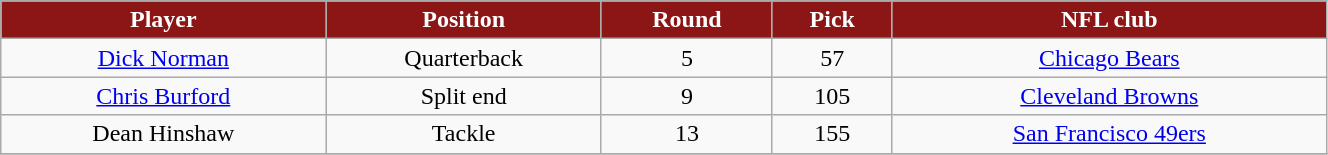<table class="wikitable" width="70%">
<tr align="center"  style="background: #8C1515;color:#FFFFFF;">
<td><strong>Player</strong></td>
<td><strong>Position</strong></td>
<td><strong>Round</strong></td>
<td><strong>Pick</strong></td>
<td><strong>NFL club</strong></td>
</tr>
<tr align="center" bgcolor="">
<td><a href='#'>Dick Norman</a></td>
<td>Quarterback</td>
<td>5</td>
<td>57</td>
<td><a href='#'>Chicago Bears</a></td>
</tr>
<tr align="center" bgcolor="">
<td><a href='#'>Chris Burford</a></td>
<td>Split end</td>
<td>9</td>
<td>105</td>
<td><a href='#'>Cleveland Browns</a></td>
</tr>
<tr align="center" bgcolor="">
<td>Dean Hinshaw</td>
<td>Tackle</td>
<td>13</td>
<td>155</td>
<td><a href='#'>San Francisco 49ers</a></td>
</tr>
<tr align="center" bgcolor="">
</tr>
</table>
